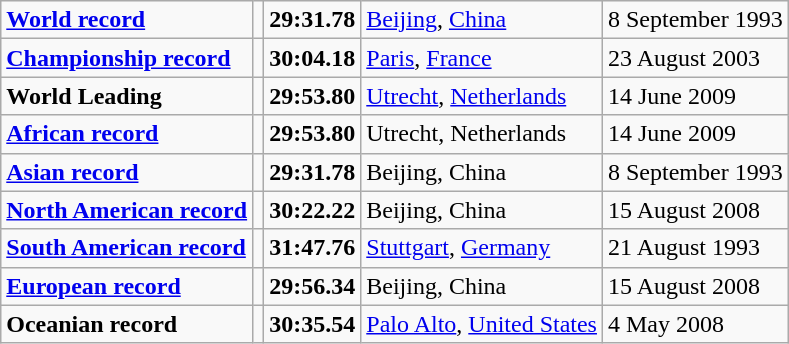<table class="wikitable">
<tr>
<td><strong><a href='#'>World record</a></strong></td>
<td></td>
<td><strong>29:31.78</strong></td>
<td><a href='#'>Beijing</a>, <a href='#'>China</a></td>
<td>8 September 1993</td>
</tr>
<tr>
<td><strong><a href='#'>Championship record</a></strong></td>
<td></td>
<td><strong>30:04.18</strong></td>
<td><a href='#'>Paris</a>, <a href='#'>France</a></td>
<td>23 August 2003</td>
</tr>
<tr>
<td><strong>World Leading</strong></td>
<td></td>
<td><strong>29:53.80</strong></td>
<td><a href='#'>Utrecht</a>, <a href='#'>Netherlands</a></td>
<td>14 June 2009</td>
</tr>
<tr>
<td><strong><a href='#'>African record</a></strong></td>
<td></td>
<td><strong>29:53.80</strong></td>
<td>Utrecht, Netherlands</td>
<td>14 June 2009</td>
</tr>
<tr>
<td><strong><a href='#'>Asian record</a></strong></td>
<td></td>
<td><strong>29:31.78</strong></td>
<td>Beijing, China</td>
<td>8 September 1993</td>
</tr>
<tr>
<td><strong><a href='#'>North American record</a></strong></td>
<td></td>
<td><strong>30:22.22</strong></td>
<td>Beijing, China</td>
<td>15 August 2008</td>
</tr>
<tr>
<td><strong><a href='#'>South American record</a></strong></td>
<td></td>
<td><strong>31:47.76</strong></td>
<td><a href='#'>Stuttgart</a>, <a href='#'>Germany</a></td>
<td>21 August 1993</td>
</tr>
<tr>
<td><strong><a href='#'>European record</a></strong></td>
<td></td>
<td><strong>29:56.34</strong></td>
<td>Beijing, China</td>
<td>15 August 2008</td>
</tr>
<tr>
<td><strong>Oceanian record</strong></td>
<td></td>
<td><strong>30:35.54</strong></td>
<td><a href='#'>Palo Alto</a>, <a href='#'>United States</a></td>
<td>4 May 2008</td>
</tr>
</table>
